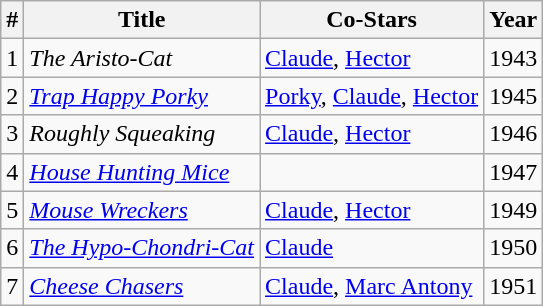<table class="wikitable sortable collapsible">
<tr>
<th>#</th>
<th>Title</th>
<th>Co-Stars</th>
<th>Year</th>
</tr>
<tr>
<td>1</td>
<td><em>The Aristo-Cat</em></td>
<td><a href='#'>Claude</a>, <a href='#'>Hector</a></td>
<td>1943</td>
</tr>
<tr>
<td>2</td>
<td><em><a href='#'>Trap Happy Porky</a></em></td>
<td><a href='#'>Porky</a>, <a href='#'>Claude</a>, <a href='#'>Hector</a></td>
<td>1945</td>
</tr>
<tr>
<td>3</td>
<td><em>Roughly Squeaking</em></td>
<td><a href='#'>Claude</a>, <a href='#'>Hector</a></td>
<td>1946</td>
</tr>
<tr>
<td>4</td>
<td><em><a href='#'>House Hunting Mice</a></em></td>
<td></td>
<td>1947</td>
</tr>
<tr>
<td>5</td>
<td><em><a href='#'>Mouse Wreckers</a></em></td>
<td><a href='#'>Claude</a>, <a href='#'>Hector</a></td>
<td>1949</td>
</tr>
<tr>
<td>6</td>
<td><em><a href='#'>The Hypo-Chondri-Cat</a></em></td>
<td><a href='#'>Claude</a></td>
<td>1950</td>
</tr>
<tr>
<td>7</td>
<td><em><a href='#'>Cheese Chasers</a></em></td>
<td><a href='#'>Claude</a>, <a href='#'>Marc Antony</a></td>
<td>1951</td>
</tr>
</table>
